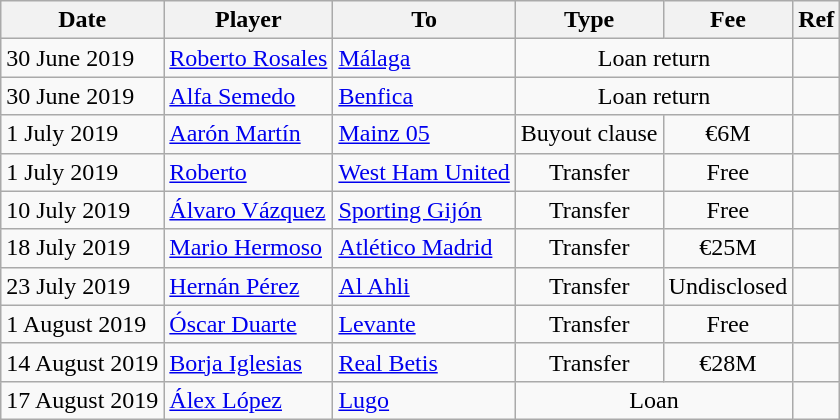<table class="wikitable">
<tr>
<th>Date</th>
<th>Player</th>
<th>To</th>
<th>Type</th>
<th>Fee</th>
<th>Ref</th>
</tr>
<tr>
<td>30 June 2019</td>
<td> <a href='#'>Roberto Rosales</a></td>
<td><a href='#'>Málaga</a></td>
<td style="text-align:center;" colspan="2">Loan return</td>
<td align=center></td>
</tr>
<tr>
<td>30 June 2019</td>
<td> <a href='#'>Alfa Semedo</a></td>
<td> <a href='#'>Benfica</a></td>
<td style="text-align:center;" colspan="2">Loan return</td>
<td align=center></td>
</tr>
<tr>
<td>1 July 2019</td>
<td> <a href='#'>Aarón Martín</a></td>
<td> <a href='#'>Mainz 05</a></td>
<td align=center>Buyout clause</td>
<td align=center>€6M</td>
<td align=center></td>
</tr>
<tr>
<td>1 July 2019</td>
<td> <a href='#'>Roberto</a></td>
<td> <a href='#'>West Ham United</a></td>
<td align=center>Transfer</td>
<td align=center>Free</td>
<td align=center></td>
</tr>
<tr>
<td>10 July 2019</td>
<td> <a href='#'>Álvaro Vázquez</a></td>
<td><a href='#'>Sporting Gijón</a></td>
<td align=center>Transfer</td>
<td align=center>Free</td>
<td align=center></td>
</tr>
<tr>
<td>18 July 2019</td>
<td> <a href='#'>Mario Hermoso</a></td>
<td><a href='#'>Atlético Madrid</a></td>
<td align=center>Transfer</td>
<td align=center>€25M</td>
<td align=center></td>
</tr>
<tr>
<td>23 July 2019</td>
<td> <a href='#'>Hernán Pérez</a></td>
<td> <a href='#'>Al Ahli</a></td>
<td align=center>Transfer</td>
<td align=center>Undisclosed</td>
<td align=center></td>
</tr>
<tr>
<td>1 August 2019</td>
<td> <a href='#'>Óscar Duarte</a></td>
<td><a href='#'>Levante</a></td>
<td align=center>Transfer</td>
<td align=center>Free</td>
<td align=center></td>
</tr>
<tr>
<td>14 August 2019</td>
<td> <a href='#'>Borja Iglesias</a></td>
<td><a href='#'>Real Betis</a></td>
<td align=center>Transfer</td>
<td align=center>€28M</td>
<td align=center></td>
</tr>
<tr>
<td>17 August 2019</td>
<td> <a href='#'>Álex López</a></td>
<td><a href='#'>Lugo</a></td>
<td style="text-align:center;" colspan="2">Loan</td>
<td align=center></td>
</tr>
</table>
